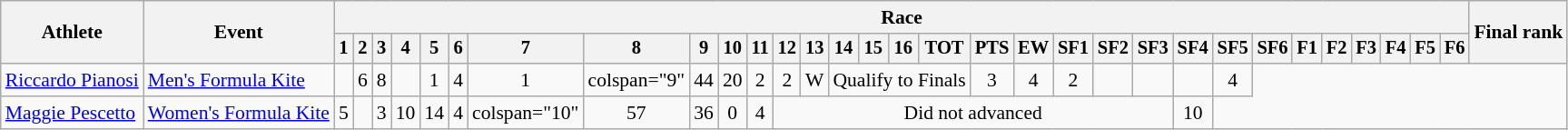<table class="wikitable" style="font-size:90%">
<tr>
<th rowspan="2">Athlete</th>
<th rowspan="2">Event</th>
<th colspan="31">Race</th>
<th rowspan="2">Final rank</th>
</tr>
<tr style="font-size:95%">
<th>1</th>
<th>2</th>
<th>3</th>
<th>4</th>
<th>5</th>
<th>6</th>
<th>7</th>
<th>8</th>
<th>9</th>
<th>10</th>
<th>11</th>
<th>12</th>
<th>13</th>
<th>14</th>
<th>15</th>
<th>16</th>
<th>TOT</th>
<th>PTS</th>
<th>EW</th>
<th>SF1</th>
<th>SF2</th>
<th>SF3</th>
<th>SF4</th>
<th>SF5</th>
<th>SF6</th>
<th>F1</th>
<th>F2</th>
<th>F3</th>
<th>F4</th>
<th>F5</th>
<th>F6</th>
</tr>
<tr align=center>
<td align=left><a href='#'>Riccardo Pianosi</a></td>
<td align=left><a href='#'>Men's Formula Kite</a></td>
<td></td>
<td>6</td>
<td>8</td>
<td></td>
<td>1</td>
<td>4</td>
<td>1</td>
<td>colspan="9" </td>
<td>44</td>
<td>20</td>
<td>2</td>
<td>2</td>
<td>W</td>
<td colspan=4>Qualify to Finals</td>
<td>3</td>
<td>4</td>
<td>2</td>
<td></td>
<td></td>
<td></td>
<td>4</td>
</tr>
<tr align=center>
<td align=left><a href='#'>Maggie Pescetto</a></td>
<td align=left><a href='#'>Women's Formula Kite</a></td>
<td>5</td>
<td></td>
<td>3</td>
<td>10</td>
<td>14</td>
<td>4</td>
<td>colspan="10" </td>
<td>57</td>
<td>36</td>
<td>0</td>
<td>4</td>
<td colspan=11>Did not advanced</td>
<td>10</td>
</tr>
</table>
